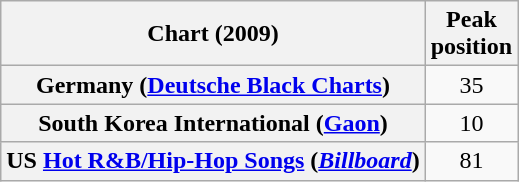<table class="wikitable sortable plainrowheaders">
<tr>
<th align="left">Chart (2009)</th>
<th style="text-align:center;">Peak<br>position</th>
</tr>
<tr>
<th scope="row">Germany (<a href='#'>Deutsche Black Charts</a>)</th>
<td style="text-align:center;">35</td>
</tr>
<tr>
<th scope="row">South Korea International (<a href='#'>Gaon</a>)</th>
<td style="text-align:center;">10</td>
</tr>
<tr>
<th scope="row">US <a href='#'>Hot R&B/Hip-Hop Songs</a> (<em><a href='#'>Billboard</a></em>)</th>
<td style="text-align:center;">81</td>
</tr>
</table>
